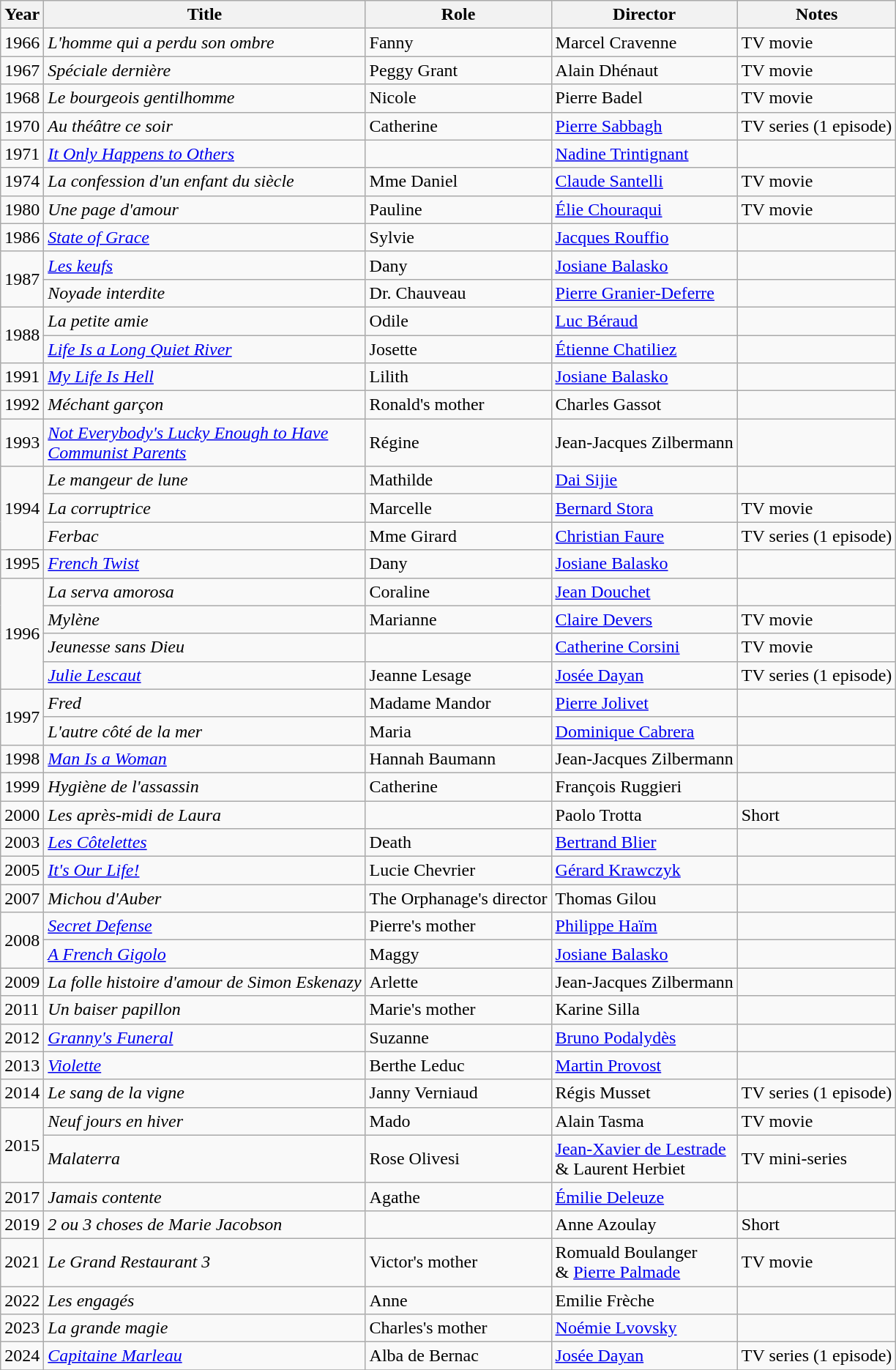<table class="wikitable sortable">
<tr>
<th>Year</th>
<th>Title</th>
<th>Role</th>
<th>Director</th>
<th class="unsortable">Notes</th>
</tr>
<tr>
<td>1966</td>
<td><em>L'homme qui a perdu son ombre</em></td>
<td>Fanny</td>
<td>Marcel Cravenne</td>
<td>TV movie</td>
</tr>
<tr>
<td>1967</td>
<td><em>Spéciale dernière</em></td>
<td>Peggy Grant</td>
<td>Alain Dhénaut</td>
<td>TV movie</td>
</tr>
<tr>
<td>1968</td>
<td><em>Le bourgeois gentilhomme</em></td>
<td>Nicole</td>
<td>Pierre Badel</td>
<td>TV movie</td>
</tr>
<tr>
<td>1970</td>
<td><em>Au théâtre ce soir</em></td>
<td>Catherine</td>
<td><a href='#'>Pierre Sabbagh</a></td>
<td>TV series (1 episode)</td>
</tr>
<tr>
<td>1971</td>
<td><em><a href='#'>It Only Happens to Others</a></em></td>
<td></td>
<td><a href='#'>Nadine Trintignant</a></td>
<td></td>
</tr>
<tr>
<td>1974</td>
<td><em>La confession d'un enfant du siècle</em></td>
<td>Mme Daniel</td>
<td><a href='#'>Claude Santelli</a></td>
<td>TV movie</td>
</tr>
<tr>
<td>1980</td>
<td><em>Une page d'amour</em></td>
<td>Pauline</td>
<td><a href='#'>Élie Chouraqui</a></td>
<td>TV movie</td>
</tr>
<tr>
<td>1986</td>
<td><em><a href='#'>State of Grace</a></em></td>
<td>Sylvie</td>
<td><a href='#'>Jacques Rouffio</a></td>
<td></td>
</tr>
<tr>
<td rowspan=2>1987</td>
<td><em><a href='#'>Les keufs</a></em></td>
<td>Dany</td>
<td><a href='#'>Josiane Balasko</a></td>
<td></td>
</tr>
<tr>
<td><em>Noyade interdite</em></td>
<td>Dr. Chauveau</td>
<td><a href='#'>Pierre Granier-Deferre</a></td>
<td></td>
</tr>
<tr>
<td rowspan=2>1988</td>
<td><em>La petite amie</em></td>
<td>Odile</td>
<td><a href='#'>Luc Béraud</a></td>
<td></td>
</tr>
<tr>
<td><em><a href='#'>Life Is a Long Quiet River</a></em></td>
<td>Josette</td>
<td><a href='#'>Étienne Chatiliez</a></td>
<td></td>
</tr>
<tr>
<td>1991</td>
<td><em><a href='#'>My Life Is Hell</a></em></td>
<td>Lilith</td>
<td><a href='#'>Josiane Balasko</a></td>
<td></td>
</tr>
<tr>
<td>1992</td>
<td><em>Méchant garçon</em></td>
<td>Ronald's mother</td>
<td>Charles Gassot</td>
<td></td>
</tr>
<tr>
<td>1993</td>
<td><em><a href='#'>Not Everybody's Lucky Enough to Have<br> Communist Parents</a></em></td>
<td>Régine</td>
<td>Jean-Jacques Zilbermann</td>
<td></td>
</tr>
<tr>
<td rowspan=3>1994</td>
<td><em>Le mangeur de lune</em></td>
<td>Mathilde</td>
<td><a href='#'>Dai Sijie</a></td>
<td></td>
</tr>
<tr>
<td><em>La corruptrice</em></td>
<td>Marcelle</td>
<td><a href='#'>Bernard Stora</a></td>
<td>TV movie</td>
</tr>
<tr>
<td><em>Ferbac</em></td>
<td>Mme Girard</td>
<td><a href='#'>Christian Faure</a></td>
<td>TV series (1 episode)</td>
</tr>
<tr>
<td>1995</td>
<td><em><a href='#'>French Twist</a></em></td>
<td>Dany</td>
<td><a href='#'>Josiane Balasko</a></td>
<td></td>
</tr>
<tr>
<td rowspan=4>1996</td>
<td><em>La serva amorosa</em></td>
<td>Coraline</td>
<td><a href='#'>Jean Douchet</a></td>
<td></td>
</tr>
<tr>
<td><em>Mylène</em></td>
<td>Marianne</td>
<td><a href='#'>Claire Devers</a></td>
<td>TV movie</td>
</tr>
<tr>
<td><em>Jeunesse sans Dieu</em></td>
<td></td>
<td><a href='#'>Catherine Corsini</a></td>
<td>TV movie</td>
</tr>
<tr>
<td><em><a href='#'>Julie Lescaut</a></em></td>
<td>Jeanne Lesage</td>
<td><a href='#'>Josée Dayan</a></td>
<td>TV series (1 episode)</td>
</tr>
<tr>
<td rowspan=2>1997</td>
<td><em>Fred</em></td>
<td>Madame Mandor</td>
<td><a href='#'>Pierre Jolivet</a></td>
<td></td>
</tr>
<tr>
<td><em>L'autre côté de la mer</em></td>
<td>Maria</td>
<td><a href='#'>Dominique Cabrera</a></td>
<td></td>
</tr>
<tr>
<td>1998</td>
<td><em><a href='#'>Man Is a Woman</a></em></td>
<td>Hannah Baumann</td>
<td>Jean-Jacques Zilbermann</td>
<td></td>
</tr>
<tr>
<td>1999</td>
<td><em>Hygiène de l'assassin</em></td>
<td>Catherine</td>
<td>François Ruggieri</td>
<td></td>
</tr>
<tr>
<td>2000</td>
<td><em>Les après-midi de Laura</em></td>
<td></td>
<td>Paolo Trotta</td>
<td>Short</td>
</tr>
<tr>
<td>2003</td>
<td><em><a href='#'>Les Côtelettes</a></em></td>
<td>Death</td>
<td><a href='#'>Bertrand Blier</a></td>
<td></td>
</tr>
<tr>
<td>2005</td>
<td><em><a href='#'>It's Our Life!</a></em></td>
<td>Lucie Chevrier</td>
<td><a href='#'>Gérard Krawczyk</a></td>
<td></td>
</tr>
<tr>
<td>2007</td>
<td><em>Michou d'Auber</em></td>
<td>The Orphanage's director</td>
<td>Thomas Gilou</td>
<td></td>
</tr>
<tr>
<td rowspan=2>2008</td>
<td><em><a href='#'>Secret Defense</a></em></td>
<td>Pierre's mother</td>
<td><a href='#'>Philippe Haïm</a></td>
<td></td>
</tr>
<tr>
<td><em><a href='#'>A French Gigolo</a></em></td>
<td>Maggy</td>
<td><a href='#'>Josiane Balasko</a></td>
<td></td>
</tr>
<tr>
<td>2009</td>
<td><em>La folle histoire d'amour de Simon Eskenazy</em></td>
<td>Arlette</td>
<td>Jean-Jacques Zilbermann</td>
<td></td>
</tr>
<tr>
<td>2011</td>
<td><em>Un baiser papillon</em></td>
<td>Marie's mother</td>
<td>Karine Silla</td>
<td></td>
</tr>
<tr>
<td>2012</td>
<td><em><a href='#'>Granny's Funeral</a></em></td>
<td>Suzanne</td>
<td><a href='#'>Bruno Podalydès</a></td>
<td></td>
</tr>
<tr>
<td>2013</td>
<td><em><a href='#'>Violette</a></em></td>
<td>Berthe Leduc</td>
<td><a href='#'>Martin Provost</a></td>
<td></td>
</tr>
<tr>
<td>2014</td>
<td><em>Le sang de la vigne</em></td>
<td>Janny Verniaud</td>
<td>Régis Musset</td>
<td>TV series (1 episode)</td>
</tr>
<tr>
<td rowspan=2>2015</td>
<td><em>Neuf jours en hiver</em></td>
<td>Mado</td>
<td>Alain Tasma</td>
<td>TV movie</td>
</tr>
<tr>
<td><em>Malaterra</em></td>
<td>Rose Olivesi</td>
<td><a href='#'>Jean-Xavier de Lestrade</a><br> & Laurent Herbiet</td>
<td>TV mini-series</td>
</tr>
<tr>
<td>2017</td>
<td><em>Jamais contente</em></td>
<td>Agathe</td>
<td><a href='#'>Émilie Deleuze</a></td>
<td></td>
</tr>
<tr>
<td>2019</td>
<td><em>2 ou 3 choses de Marie Jacobson</em></td>
<td></td>
<td>Anne Azoulay</td>
<td>Short</td>
</tr>
<tr>
<td>2021</td>
<td><em>Le Grand Restaurant 3</em></td>
<td>Victor's mother</td>
<td>Romuald Boulanger <br>& <a href='#'>Pierre Palmade</a></td>
<td>TV movie</td>
</tr>
<tr>
<td>2022</td>
<td><em>Les engagés</em></td>
<td>Anne</td>
<td>Emilie Frèche</td>
<td></td>
</tr>
<tr>
<td>2023</td>
<td><em>La grande magie</em></td>
<td>Charles's mother</td>
<td><a href='#'>Noémie Lvovsky</a></td>
<td></td>
</tr>
<tr>
<td>2024</td>
<td><em><a href='#'>Capitaine Marleau</a></em></td>
<td>Alba de Bernac</td>
<td><a href='#'>Josée Dayan</a></td>
<td>TV series (1 episode)</td>
</tr>
<tr>
</tr>
</table>
